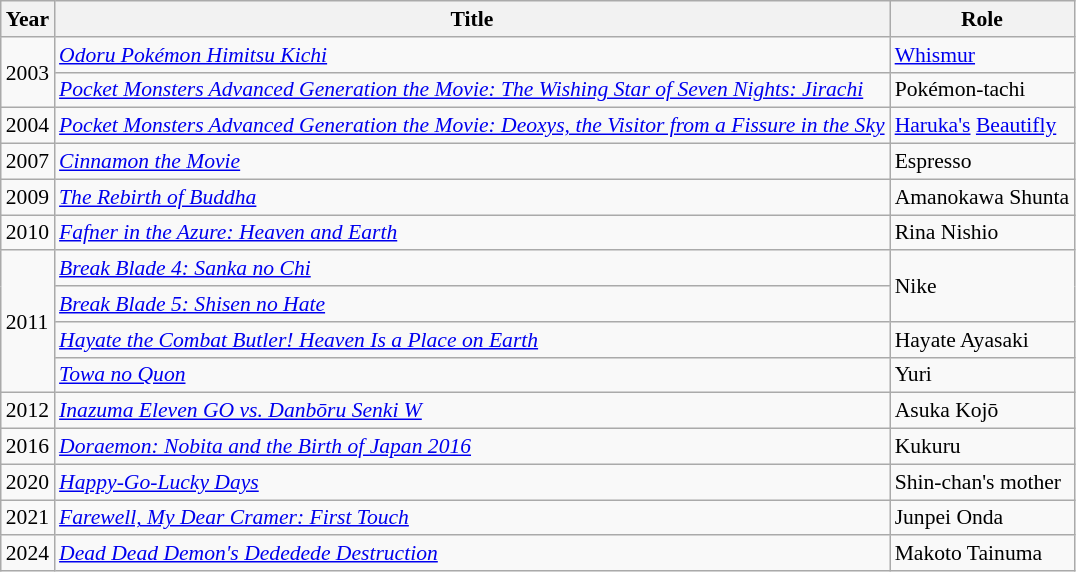<table class="wikitable" style="font-size: 90%;">
<tr>
<th>Year</th>
<th>Title</th>
<th>Role</th>
</tr>
<tr>
<td rowspan="2">2003</td>
<td><em><a href='#'>Odoru Pokémon Himitsu Kichi</a></em></td>
<td><a href='#'>Whismur</a></td>
</tr>
<tr>
<td><em><a href='#'>Pocket Monsters Advanced Generation the Movie: The Wishing Star of Seven Nights: Jirachi</a></em></td>
<td>Pokémon-tachi</td>
</tr>
<tr>
<td>2004</td>
<td><em><a href='#'>Pocket Monsters Advanced Generation the Movie: Deoxys, the Visitor from a Fissure in the Sky</a></em></td>
<td><a href='#'>Haruka's</a> <a href='#'>Beautifly</a></td>
</tr>
<tr>
<td>2007</td>
<td><em><a href='#'>Cinnamon the Movie</a></em></td>
<td>Espresso</td>
</tr>
<tr>
<td>2009</td>
<td><em><a href='#'>The Rebirth of Buddha</a></em></td>
<td>Amanokawa Shunta</td>
</tr>
<tr>
<td>2010</td>
<td><em><a href='#'>Fafner in the Azure: Heaven and Earth</a></em></td>
<td>Rina Nishio</td>
</tr>
<tr>
<td rowspan="4">2011</td>
<td><em><a href='#'>Break Blade 4: Sanka no Chi</a></em></td>
<td rowspan="2">Nike</td>
</tr>
<tr>
<td><em><a href='#'>Break Blade 5: Shisen no Hate</a></em></td>
</tr>
<tr>
<td><em><a href='#'>Hayate the Combat Butler! Heaven Is a Place on Earth</a></em></td>
<td>Hayate Ayasaki</td>
</tr>
<tr>
<td><em><a href='#'>Towa no Quon</a></em></td>
<td>Yuri</td>
</tr>
<tr>
<td>2012</td>
<td><em><a href='#'>Inazuma Eleven GO vs. Danbōru Senki W</a></em></td>
<td>Asuka Kojō</td>
</tr>
<tr>
<td>2016</td>
<td><em><a href='#'>Doraemon: Nobita and the Birth of Japan 2016</a></em></td>
<td>Kukuru</td>
</tr>
<tr>
<td>2020</td>
<td><em><a href='#'>Happy-Go-Lucky Days</a></em></td>
<td>Shin-chan's mother</td>
</tr>
<tr>
<td>2021</td>
<td><em><a href='#'>Farewell, My Dear Cramer: First Touch</a></em></td>
<td>Junpei Onda</td>
</tr>
<tr>
<td>2024</td>
<td><em><a href='#'>Dead Dead Demon's Dededede Destruction</a></em></td>
<td>Makoto Tainuma</td>
</tr>
</table>
